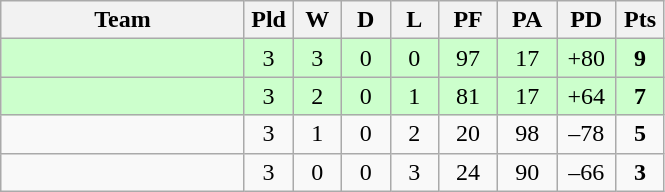<table class="wikitable" style="text-align:center;">
<tr>
<th width=155>Team</th>
<th width=25 abbr="Played">Pld</th>
<th width=25 abbr="Won">W</th>
<th width=25 abbr="Drawn">D</th>
<th width=25 abbr="Lost">L</th>
<th width=32 abbr="Points for">PF</th>
<th width=32 abbr="Points against">PA</th>
<th width=32 abbr="Points difference">PD</th>
<th width=25 abbr="Points">Pts</th>
</tr>
<tr style="background:#cfc;">
<td align=left></td>
<td>3</td>
<td>3</td>
<td>0</td>
<td>0</td>
<td>97</td>
<td>17</td>
<td>+80</td>
<td><strong>9</strong></td>
</tr>
<tr style="background:#cfc;">
<td align=left></td>
<td>3</td>
<td>2</td>
<td>0</td>
<td>1</td>
<td>81</td>
<td>17</td>
<td>+64</td>
<td><strong>7</strong></td>
</tr>
<tr>
<td align=left></td>
<td>3</td>
<td>1</td>
<td>0</td>
<td>2</td>
<td>20</td>
<td>98</td>
<td>–78</td>
<td><strong>5</strong></td>
</tr>
<tr>
<td align=left></td>
<td>3</td>
<td>0</td>
<td>0</td>
<td>3</td>
<td>24</td>
<td>90</td>
<td>–66</td>
<td><strong>3</strong></td>
</tr>
</table>
